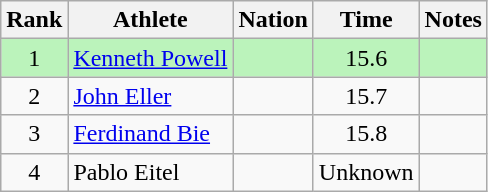<table class="wikitable sortable" style="text-align:center">
<tr>
<th>Rank</th>
<th>Athlete</th>
<th>Nation</th>
<th>Time</th>
<th>Notes</th>
</tr>
<tr bgcolor=bbf3bb>
<td>1</td>
<td align=left><a href='#'>Kenneth Powell</a></td>
<td align=left></td>
<td>15.6</td>
<td></td>
</tr>
<tr>
<td>2</td>
<td align=left><a href='#'>John Eller</a></td>
<td align=left></td>
<td>15.7</td>
<td></td>
</tr>
<tr>
<td>3</td>
<td align=left><a href='#'>Ferdinand Bie</a></td>
<td align=left></td>
<td>15.8</td>
<td></td>
</tr>
<tr>
<td>4</td>
<td align=left>Pablo Eitel</td>
<td align=left></td>
<td>Unknown</td>
<td></td>
</tr>
</table>
